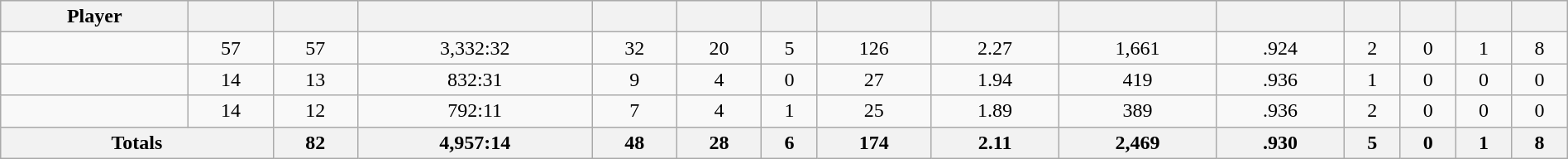<table class="wikitable sortable" style="width:100%;">
<tr style="text-align:center; background:#ddd;">
<th>Player</th>
<th></th>
<th></th>
<th></th>
<th></th>
<th></th>
<th></th>
<th></th>
<th></th>
<th></th>
<th></th>
<th></th>
<th></th>
<th></th>
<th></th>
</tr>
<tr align=center>
<td></td>
<td>57</td>
<td>57</td>
<td>3,332:32</td>
<td>32</td>
<td>20</td>
<td>5</td>
<td>126</td>
<td>2.27</td>
<td>1,661</td>
<td>.924</td>
<td>2</td>
<td>0</td>
<td>1</td>
<td>8</td>
</tr>
<tr align=center>
<td></td>
<td>14</td>
<td>13</td>
<td>832:31</td>
<td>9</td>
<td>4</td>
<td>0</td>
<td>27</td>
<td>1.94</td>
<td>419</td>
<td>.936</td>
<td>1</td>
<td>0</td>
<td>0</td>
<td>0</td>
</tr>
<tr align=center>
<td></td>
<td>14</td>
<td>12</td>
<td>792:11</td>
<td>7</td>
<td>4</td>
<td>1</td>
<td>25</td>
<td>1.89</td>
<td>389</td>
<td>.936</td>
<td>2</td>
<td>0</td>
<td>0</td>
<td>0</td>
</tr>
<tr class="unsortable">
<th colspan=2>Totals</th>
<th>82</th>
<th>4,957:14</th>
<th>48</th>
<th>28</th>
<th>6</th>
<th>174</th>
<th>2.11</th>
<th>2,469</th>
<th>.930</th>
<th>5</th>
<th>0</th>
<th>1</th>
<th>8</th>
</tr>
</table>
